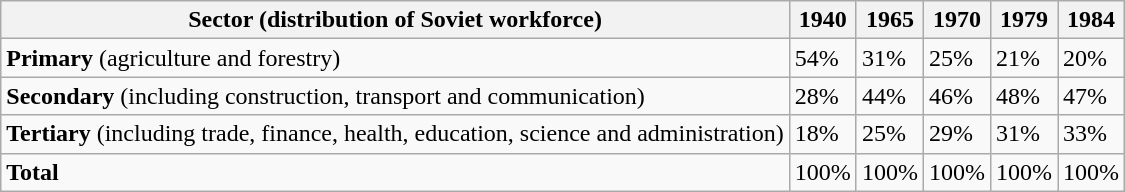<table class="wikitable">
<tr>
<th>Sector (distribution of Soviet workforce)</th>
<th>1940</th>
<th>1965</th>
<th>1970</th>
<th>1979</th>
<th>1984</th>
</tr>
<tr>
<td><strong>Primary</strong> (agriculture and forestry)</td>
<td>54%</td>
<td>31%</td>
<td>25%</td>
<td>21%</td>
<td>20%</td>
</tr>
<tr>
<td><strong>Secondary</strong> (including construction, transport and communication)</td>
<td>28%</td>
<td>44%</td>
<td>46%</td>
<td>48%</td>
<td>47%</td>
</tr>
<tr>
<td><strong>Tertiary</strong> (including trade, finance, health, education, science and administration)</td>
<td>18%</td>
<td>25%</td>
<td>29%</td>
<td>31%</td>
<td>33%</td>
</tr>
<tr>
<td><strong>Total</strong></td>
<td>100%</td>
<td>100%</td>
<td>100%</td>
<td>100%</td>
<td>100%</td>
</tr>
</table>
